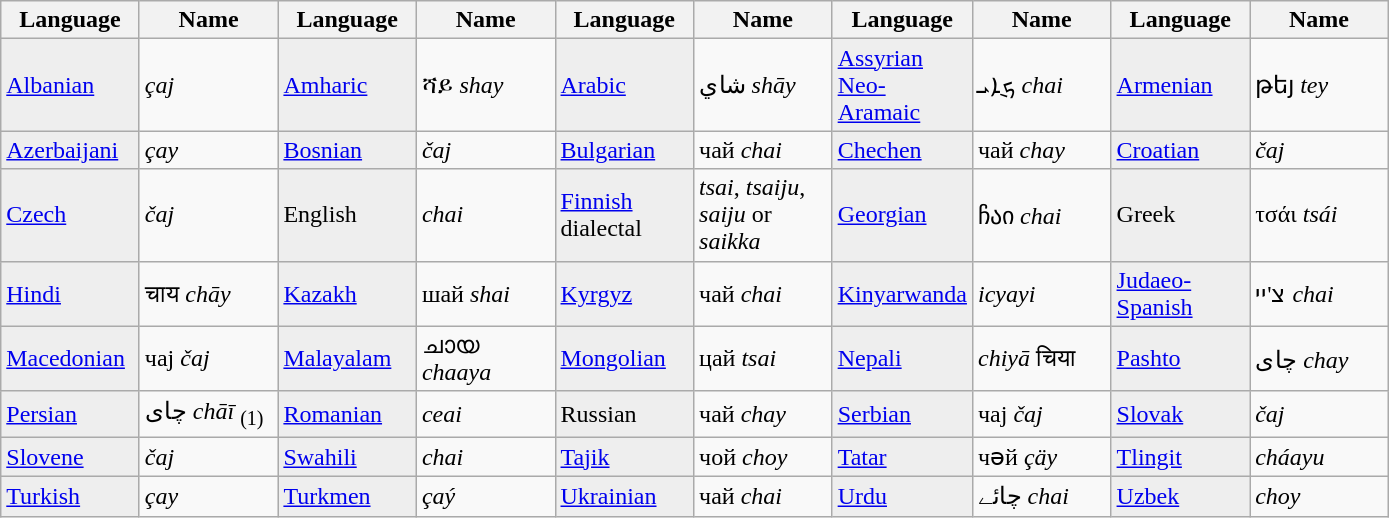<table class="wikitable">
<tr>
<th style="width:85px;">Language</th>
<th style="width:85px;">Name</th>
<th style="width:85px;">Language</th>
<th style="width:85px;">Name</th>
<th style="width:85px;">Language</th>
<th style="width:85px;">Name</th>
<th style="width:85px;">Language</th>
<th style="width:85px;">Name</th>
<th style="width:85px;">Language</th>
<th style="width:85px;">Name</th>
</tr>
<tr>
<td style="background:#eee;"><a href='#'>Albanian</a></td>
<td><em>çaj</em></td>
<td style="background:#eee;"><a href='#'>Amharic</a></td>
<td>ሻይ <em>shay</em></td>
<td style="background:#eee;"><a href='#'>Arabic</a></td>
<td>شاي <em>shāy</em></td>
<td style="background:#eee;"><a href='#'>Assyrian Neo-Aramaic</a></td>
<td>ܟ݈ܐܝ <em>chai</em></td>
<td style="background:#eee;"><a href='#'>Armenian</a></td>
<td>թեյ <em>tey</em></td>
</tr>
<tr>
<td style="background:#eee;"><a href='#'>Azerbaijani</a></td>
<td><em>çay</em></td>
<td style="background:#eee;"><a href='#'>Bosnian</a></td>
<td><em>čaj</em></td>
<td style="background:#eee;"><a href='#'>Bulgarian</a></td>
<td>чай <em>chai</em></td>
<td style="background:#eee;"><a href='#'>Chechen</a></td>
<td>чай <em>chay</em></td>
<td style="background:#eee;"><a href='#'>Croatian</a></td>
<td><em>čaj</em></td>
</tr>
<tr>
<td style="background:#eee;"><a href='#'>Czech</a></td>
<td><em>čaj</em></td>
<td style="background:#eee;">English</td>
<td><em>chai</em></td>
<td style="background:#eee;"><a href='#'>Finnish</a> dialectal</td>
<td><em>tsai</em>, <em>tsaiju</em>, <em>saiju</em> or <em>saikka</em></td>
<td style="background:#eee;"><a href='#'>Georgian</a></td>
<td>ჩაი <em>chai</em></td>
<td style="background:#eee;">Greek</td>
<td>τσάι <em>tsái</em></td>
</tr>
<tr>
<td style="background:#eee;"><a href='#'>Hindi</a></td>
<td>चाय <em>chāy</em></td>
<td style="background:#eee;"><a href='#'>Kazakh</a></td>
<td>шай <em>shai</em></td>
<td style="background:#eee;"><a href='#'>Kyrgyz</a></td>
<td>чай <em>chai</em></td>
<td style="background:#eee;"><a href='#'>Kinyarwanda</a></td>
<td><em>icyayi</em></td>
<td style="background:#eee;"><a href='#'>Judaeo-Spanish</a></td>
<td>צ'יי <em>chai</em></td>
</tr>
<tr>
<td style="background:#eee;"><a href='#'>Macedonian</a></td>
<td>чај <em>čaj</em></td>
<td style="background:#eee;"><a href='#'>Malayalam</a></td>
<td>ചായ <em>chaaya</em></td>
<td style="background:#eee;"><a href='#'>Mongolian</a></td>
<td>цай <em>tsai</em></td>
<td style="background:#eee;"><a href='#'>Nepali</a></td>
<td><em>chiyā</em> चिया</td>
<td style="background:#eee;"><a href='#'>Pashto</a></td>
<td>چای <em>chay</em></td>
</tr>
<tr>
<td style="background:#eee;"><a href='#'>Persian</a></td>
<td>چای <em>chāī</em> <sub>(1)</sub></td>
<td style="background:#eee;"><a href='#'>Romanian</a></td>
<td><em>ceai</em></td>
<td style="background:#eee;">Russian</td>
<td>чай <em>chay</em></td>
<td style="background:#eee;"><a href='#'>Serbian</a></td>
<td>чај <em>čaj</em></td>
<td style="background:#eee;"><a href='#'>Slovak</a></td>
<td><em>čaj</em></td>
</tr>
<tr>
<td style="background:#eee;"><a href='#'>Slovene</a></td>
<td><em>čaj</em></td>
<td style="background:#eee;"><a href='#'>Swahili</a></td>
<td><em>chai</em></td>
<td style="background:#eee;"><a href='#'>Tajik</a></td>
<td>чой <em>choy</em></td>
<td style="background:#eee;"><a href='#'>Tatar</a></td>
<td>чәй <em>çäy</em></td>
<td style="background:#eee;"><a href='#'>Tlingit</a></td>
<td><em>cháayu</em></td>
</tr>
<tr>
<td style="background:#eee;"><a href='#'>Turkish</a></td>
<td><em>çay</em></td>
<td style="background:#eee;"><a href='#'>Turkmen</a></td>
<td><em>çaý</em></td>
<td style="background:#eee;"><a href='#'>Ukrainian</a></td>
<td>чай <em>chai</em></td>
<td style="background:#eee;"><a href='#'>Urdu</a></td>
<td>چائے <em>chai</em></td>
<td style="background:#eee;"><a href='#'>Uzbek</a></td>
<td><em>choy</em></td>
</tr>
</table>
